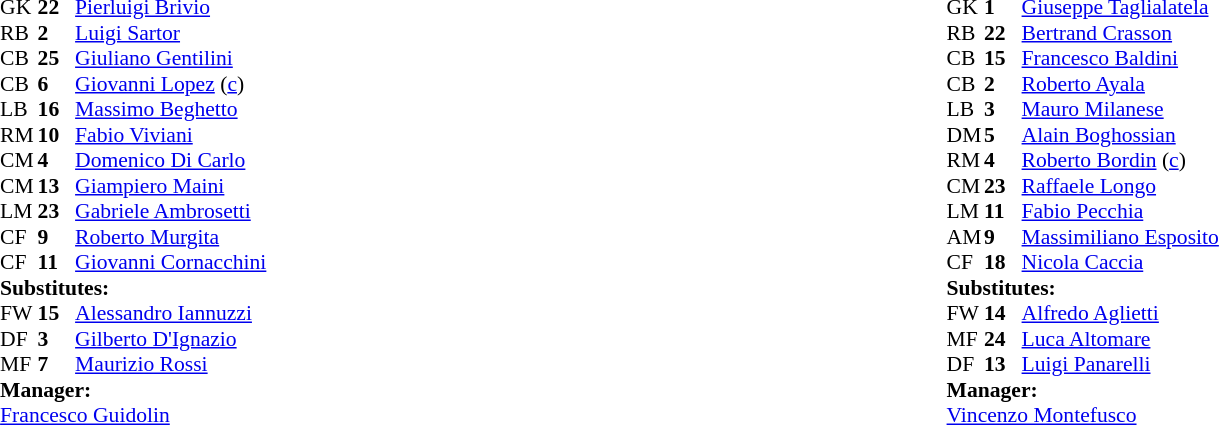<table width="100%">
<tr>
<td valign="top" width="50%"><br><table style="font-size: 90%" cellspacing="0" cellpadding="0" align=center>
<tr>
<th width="25"></th>
<th width="25"></th>
</tr>
<tr>
<td>GK</td>
<td><strong>22</strong></td>
<td> <a href='#'>Pierluigi Brivio</a></td>
</tr>
<tr>
<td>RB</td>
<td><strong>2</strong></td>
<td> <a href='#'>Luigi Sartor</a></td>
</tr>
<tr>
<td>CB</td>
<td><strong>25</strong></td>
<td> <a href='#'>Giuliano Gentilini</a></td>
<td></td>
<td></td>
</tr>
<tr>
<td>CB</td>
<td><strong>6</strong></td>
<td> <a href='#'>Giovanni Lopez</a> (<a href='#'>c</a>)</td>
<td></td>
</tr>
<tr>
<td>LB</td>
<td><strong>16</strong></td>
<td> <a href='#'>Massimo Beghetto</a></td>
<td></td>
</tr>
<tr>
<td>RM</td>
<td><strong>10</strong></td>
<td> <a href='#'>Fabio Viviani</a></td>
</tr>
<tr>
<td>CM</td>
<td><strong>4</strong></td>
<td> <a href='#'>Domenico Di Carlo</a></td>
</tr>
<tr>
<td>CM</td>
<td><strong>13</strong></td>
<td> <a href='#'>Giampiero Maini</a></td>
</tr>
<tr>
<td>LM</td>
<td><strong>23</strong></td>
<td> <a href='#'>Gabriele Ambrosetti</a></td>
<td></td>
<td></td>
</tr>
<tr>
<td>CF</td>
<td><strong>9</strong></td>
<td> <a href='#'>Roberto Murgita</a></td>
</tr>
<tr>
<td>CF</td>
<td><strong>11</strong></td>
<td> <a href='#'>Giovanni Cornacchini</a></td>
<td></td>
<td></td>
</tr>
<tr>
<td colspan=4><strong>Substitutes:</strong></td>
</tr>
<tr>
<td>FW</td>
<td><strong>15</strong></td>
<td> <a href='#'>Alessandro Iannuzzi</a></td>
<td></td>
<td></td>
</tr>
<tr>
<td>DF</td>
<td><strong>3</strong></td>
<td> <a href='#'>Gilberto D'Ignazio</a></td>
<td></td>
<td></td>
</tr>
<tr>
<td>MF</td>
<td><strong>7</strong></td>
<td> <a href='#'>Maurizio Rossi</a></td>
<td></td>
<td></td>
</tr>
<tr>
<td colspan=4><strong>Manager:</strong></td>
</tr>
<tr>
<td colspan="4"> <a href='#'>Francesco Guidolin</a></td>
</tr>
</table>
</td>
<td valign="top"></td>
<td valign="top" width="50%"><br><table style="font-size: 90%" cellspacing="0" cellpadding="0" align=center>
<tr>
<th width=25></th>
<th width=25></th>
</tr>
<tr>
<td>GK</td>
<td><strong>1</strong></td>
<td> <a href='#'>Giuseppe Taglialatela</a></td>
</tr>
<tr>
<td>RB</td>
<td><strong>22</strong></td>
<td> <a href='#'>Bertrand Crasson</a></td>
<td></td>
<td></td>
</tr>
<tr>
<td>CB</td>
<td><strong>15</strong></td>
<td> <a href='#'>Francesco Baldini</a></td>
<td></td>
</tr>
<tr>
<td>CB</td>
<td><strong>2</strong></td>
<td> <a href='#'>Roberto Ayala</a></td>
<td></td>
</tr>
<tr>
<td>LB</td>
<td><strong>3</strong></td>
<td> <a href='#'>Mauro Milanese</a></td>
</tr>
<tr>
<td>DM</td>
<td><strong>5</strong></td>
<td> <a href='#'>Alain Boghossian</a></td>
</tr>
<tr>
<td>RM</td>
<td><strong>4</strong></td>
<td> <a href='#'>Roberto Bordin</a> (<a href='#'>c</a>)</td>
<td></td>
<td></td>
</tr>
<tr>
<td>CM</td>
<td><strong>23</strong></td>
<td> <a href='#'>Raffaele Longo</a></td>
<td></td>
<td></td>
</tr>
<tr>
<td>LM</td>
<td><strong>11</strong></td>
<td> <a href='#'>Fabio Pecchia</a></td>
</tr>
<tr>
<td>AM</td>
<td><strong>9</strong></td>
<td> <a href='#'>Massimiliano Esposito</a></td>
</tr>
<tr>
<td>CF</td>
<td><strong>18</strong></td>
<td> <a href='#'>Nicola Caccia</a></td>
<td></td>
</tr>
<tr>
<td colspan=4><strong>Substitutes:</strong></td>
</tr>
<tr>
<td>FW</td>
<td><strong>14</strong></td>
<td> <a href='#'>Alfredo Aglietti</a></td>
<td></td>
<td></td>
</tr>
<tr>
<td>MF</td>
<td><strong>24</strong></td>
<td> <a href='#'>Luca Altomare</a></td>
<td></td>
<td></td>
</tr>
<tr>
<td>DF</td>
<td><strong>13</strong></td>
<td> <a href='#'>Luigi Panarelli</a></td>
<td></td>
<td></td>
</tr>
<tr>
<td colspan=4><strong>Manager:</strong></td>
</tr>
<tr>
<td colspan="4"> <a href='#'>Vincenzo Montefusco</a></td>
</tr>
</table>
</td>
</tr>
</table>
